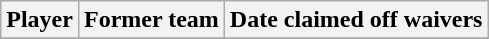<table class="wikitable">
<tr>
<th>Player</th>
<th>Former team</th>
<th>Date claimed off waivers</th>
</tr>
<tr>
</tr>
</table>
